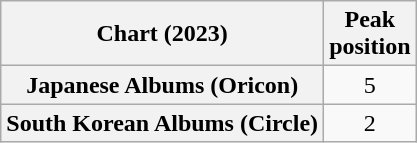<table class="wikitable plainrowheaders sortable" style="text-align:center">
<tr>
<th scope="col">Chart (2023)</th>
<th scope="col">Peak<br>position</th>
</tr>
<tr>
<th scope="row">Japanese Albums (Oricon)</th>
<td>5</td>
</tr>
<tr>
<th scope="row">South Korean Albums (Circle)</th>
<td>2</td>
</tr>
</table>
